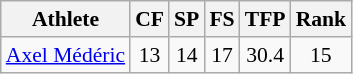<table class="wikitable" border="1" style="font-size:90%">
<tr>
<th>Athlete</th>
<th>CF</th>
<th>SP</th>
<th>FS</th>
<th>TFP</th>
<th>Rank</th>
</tr>
<tr align=center>
<td align=left><a href='#'>Axel Médéric</a></td>
<td>13</td>
<td>14</td>
<td>17</td>
<td>30.4</td>
<td>15</td>
</tr>
</table>
